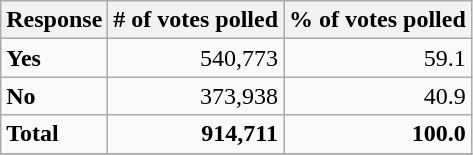<table class="wikitable">
<tr>
<th>Response</th>
<th># of votes polled</th>
<th>% of votes polled</th>
</tr>
<tr>
<td><strong>Yes</strong></td>
<td align=right>540,773</td>
<td align=right>59.1</td>
</tr>
<tr>
<td><strong>No</strong></td>
<td align=right>373,938</td>
<td align=right>40.9</td>
</tr>
<tr>
<td><strong>Total</strong></td>
<td align=right><strong>914,711</strong></td>
<td align=right><strong>100.0</strong></td>
</tr>
<tr>
</tr>
</table>
